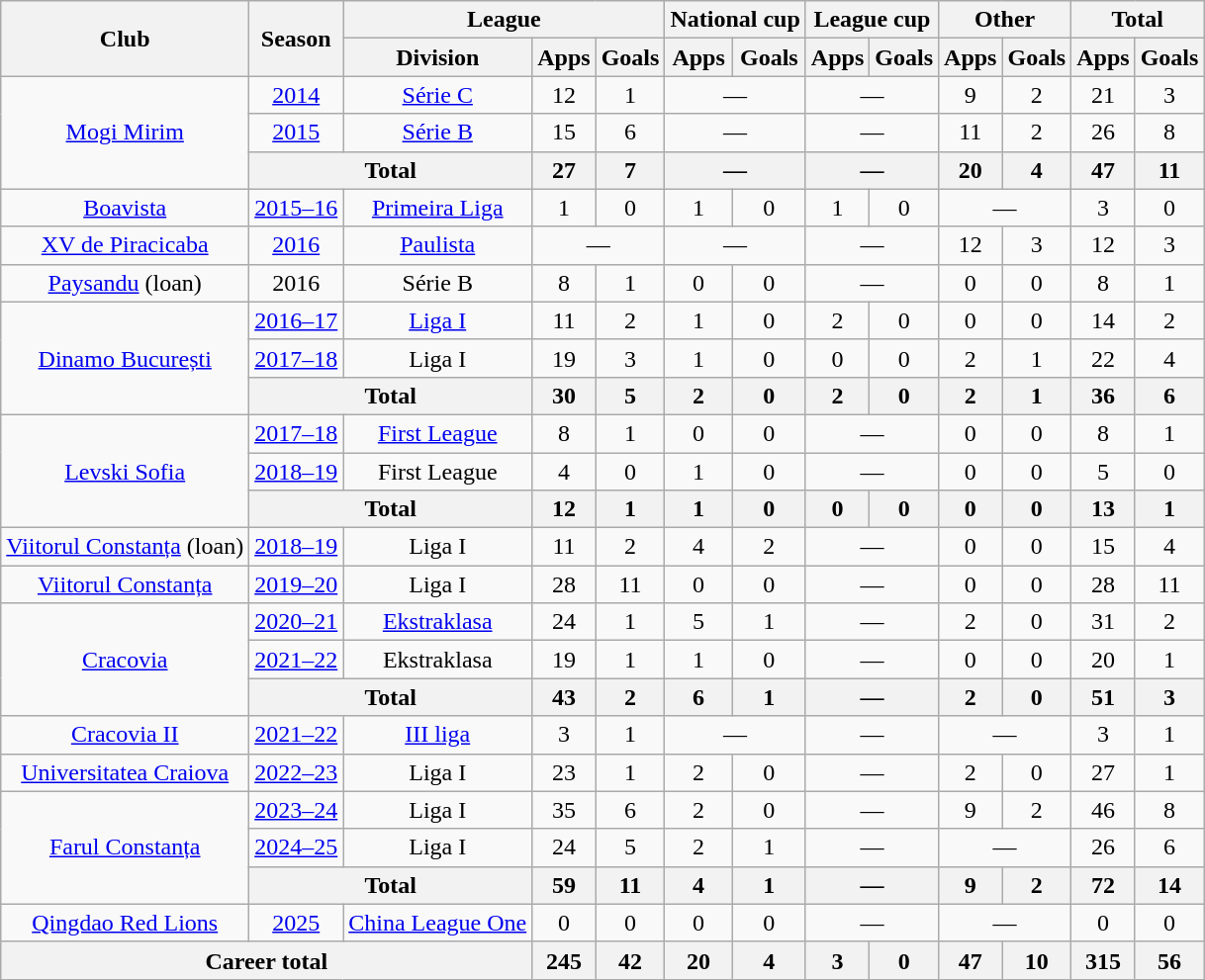<table class="wikitable" style="text-align: center;">
<tr>
<th rowspan="2">Club</th>
<th rowspan="2">Season</th>
<th colspan="3">League</th>
<th colspan="2">National cup</th>
<th colspan="2">League cup</th>
<th colspan="2">Other</th>
<th colspan="2">Total</th>
</tr>
<tr>
<th>Division</th>
<th>Apps</th>
<th>Goals</th>
<th>Apps</th>
<th>Goals</th>
<th>Apps</th>
<th>Goals</th>
<th>Apps</th>
<th>Goals</th>
<th>Apps</th>
<th>Goals</th>
</tr>
<tr>
<td rowspan="3"><a href='#'>Mogi Mirim</a></td>
<td><a href='#'>2014</a></td>
<td><a href='#'>Série C</a></td>
<td>12</td>
<td>1</td>
<td colspan="2">—</td>
<td colspan="2">—</td>
<td>9</td>
<td>2</td>
<td>21</td>
<td>3</td>
</tr>
<tr>
<td><a href='#'>2015</a></td>
<td><a href='#'>Série B</a></td>
<td>15</td>
<td>6</td>
<td colspan="2">—</td>
<td colspan="2">—</td>
<td>11</td>
<td>2</td>
<td>26</td>
<td>8</td>
</tr>
<tr>
<th colspan="2">Total</th>
<th>27</th>
<th>7</th>
<th colspan="2">—</th>
<th colspan="2">—</th>
<th>20</th>
<th>4</th>
<th>47</th>
<th>11</th>
</tr>
<tr>
<td><a href='#'>Boavista</a></td>
<td><a href='#'>2015–16</a></td>
<td><a href='#'>Primeira Liga</a></td>
<td>1</td>
<td>0</td>
<td>1</td>
<td>0</td>
<td>1</td>
<td>0</td>
<td colspan="2">—</td>
<td>3</td>
<td>0</td>
</tr>
<tr>
<td><a href='#'>XV de Piracicaba</a></td>
<td><a href='#'>2016</a></td>
<td><a href='#'>Paulista</a></td>
<td colspan="2">—</td>
<td colspan="2">—</td>
<td colspan="2">—</td>
<td>12</td>
<td>3</td>
<td>12</td>
<td>3</td>
</tr>
<tr>
<td><a href='#'>Paysandu</a> (loan)</td>
<td>2016</td>
<td>Série B</td>
<td>8</td>
<td>1</td>
<td>0</td>
<td>0</td>
<td colspan="2">—</td>
<td>0</td>
<td>0</td>
<td>8</td>
<td>1</td>
</tr>
<tr>
<td rowspan="3"><a href='#'>Dinamo București</a></td>
<td><a href='#'>2016–17</a></td>
<td><a href='#'>Liga I</a></td>
<td>11</td>
<td>2</td>
<td>1</td>
<td>0</td>
<td>2</td>
<td>0</td>
<td>0</td>
<td>0</td>
<td>14</td>
<td>2</td>
</tr>
<tr>
<td><a href='#'>2017–18</a></td>
<td>Liga I</td>
<td>19</td>
<td>3</td>
<td>1</td>
<td>0</td>
<td>0</td>
<td>0</td>
<td>2</td>
<td>1</td>
<td>22</td>
<td>4</td>
</tr>
<tr>
<th colspan="2">Total</th>
<th>30</th>
<th>5</th>
<th>2</th>
<th>0</th>
<th>2</th>
<th>0</th>
<th>2</th>
<th>1</th>
<th>36</th>
<th>6</th>
</tr>
<tr>
<td rowspan="3"><a href='#'>Levski Sofia</a></td>
<td><a href='#'>2017–18</a></td>
<td><a href='#'>First League</a></td>
<td>8</td>
<td>1</td>
<td>0</td>
<td>0</td>
<td colspan="2">—</td>
<td>0</td>
<td>0</td>
<td>8</td>
<td>1</td>
</tr>
<tr>
<td><a href='#'>2018–19</a></td>
<td>First League</td>
<td>4</td>
<td>0</td>
<td>1</td>
<td>0</td>
<td colspan="2">—</td>
<td>0</td>
<td>0</td>
<td>5</td>
<td>0</td>
</tr>
<tr>
<th colspan="2">Total</th>
<th>12</th>
<th>1</th>
<th>1</th>
<th>0</th>
<th>0</th>
<th>0</th>
<th>0</th>
<th>0</th>
<th>13</th>
<th>1</th>
</tr>
<tr>
<td><a href='#'>Viitorul Constanța</a> (loan)</td>
<td><a href='#'>2018–19</a></td>
<td>Liga I</td>
<td>11</td>
<td>2</td>
<td>4</td>
<td>2</td>
<td colspan="2">—</td>
<td>0</td>
<td>0</td>
<td>15</td>
<td>4</td>
</tr>
<tr>
<td><a href='#'>Viitorul Constanța</a></td>
<td><a href='#'>2019–20</a></td>
<td>Liga I</td>
<td>28</td>
<td>11</td>
<td>0</td>
<td>0</td>
<td colspan="2">—</td>
<td>0</td>
<td>0</td>
<td>28</td>
<td>11</td>
</tr>
<tr>
<td rowspan="3"><a href='#'>Cracovia</a></td>
<td><a href='#'>2020–21</a></td>
<td><a href='#'>Ekstraklasa</a></td>
<td>24</td>
<td>1</td>
<td>5</td>
<td>1</td>
<td colspan="2">—</td>
<td>2</td>
<td>0</td>
<td>31</td>
<td>2</td>
</tr>
<tr>
<td><a href='#'>2021–22</a></td>
<td>Ekstraklasa</td>
<td>19</td>
<td>1</td>
<td>1</td>
<td>0</td>
<td colspan="2">—</td>
<td>0</td>
<td>0</td>
<td>20</td>
<td>1</td>
</tr>
<tr>
<th colspan="2">Total</th>
<th>43</th>
<th>2</th>
<th>6</th>
<th>1</th>
<th colspan="2">—</th>
<th>2</th>
<th>0</th>
<th>51</th>
<th>3</th>
</tr>
<tr>
<td><a href='#'>Cracovia II</a></td>
<td><a href='#'>2021–22</a></td>
<td><a href='#'>III liga</a></td>
<td>3</td>
<td>1</td>
<td colspan="2">—</td>
<td colspan="2">—</td>
<td colspan="2">—</td>
<td>3</td>
<td>1</td>
</tr>
<tr>
<td><a href='#'>Universitatea Craiova</a></td>
<td><a href='#'>2022–23</a></td>
<td>Liga I</td>
<td>23</td>
<td>1</td>
<td>2</td>
<td>0</td>
<td colspan="2">—</td>
<td>2</td>
<td>0</td>
<td>27</td>
<td>1</td>
</tr>
<tr>
<td rowspan="3"><a href='#'>Farul Constanța</a></td>
<td><a href='#'>2023–24</a></td>
<td>Liga I</td>
<td>35</td>
<td>6</td>
<td>2</td>
<td>0</td>
<td colspan="2">—</td>
<td>9</td>
<td>2</td>
<td>46</td>
<td>8</td>
</tr>
<tr>
<td><a href='#'>2024–25</a></td>
<td>Liga I</td>
<td>24</td>
<td>5</td>
<td>2</td>
<td>1</td>
<td colspan="2">—</td>
<td colspan="2">—</td>
<td>26</td>
<td>6</td>
</tr>
<tr>
<th colspan="2">Total</th>
<th>59</th>
<th>11</th>
<th>4</th>
<th>1</th>
<th colspan="2">—</th>
<th>9</th>
<th>2</th>
<th>72</th>
<th>14</th>
</tr>
<tr>
<td><a href='#'>Qingdao Red Lions</a></td>
<td><a href='#'>2025</a></td>
<td><a href='#'>China League One</a></td>
<td>0</td>
<td>0</td>
<td>0</td>
<td>0</td>
<td colspan="2">—</td>
<td colspan="2">—</td>
<td>0</td>
<td>0</td>
</tr>
<tr>
<th colspan="3">Career total</th>
<th>245</th>
<th>42</th>
<th>20</th>
<th>4</th>
<th>3</th>
<th>0</th>
<th>47</th>
<th>10</th>
<th>315</th>
<th>56</th>
</tr>
</table>
